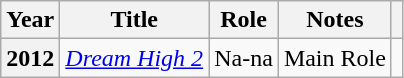<table class="wikitable plainrowheaders">
<tr>
<th scope="col">Year</th>
<th scope="col">Title</th>
<th scope="col">Role</th>
<th scope="col">Notes</th>
<th scope="col"></th>
</tr>
<tr>
<th scope="row">2012</th>
<td><em><a href='#'>Dream High 2</a></em></td>
<td>Na-na</td>
<td>Main Role</td>
<td style="text-align:center"></td>
</tr>
</table>
